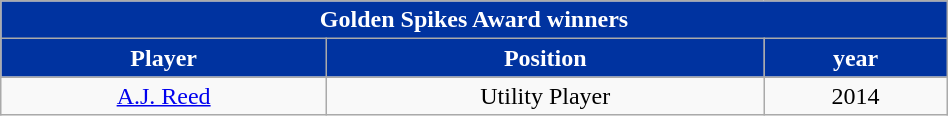<table cellpadding="1" style="width:50%;" class="wikitable">
<tr>
<td colspan="5"  style= "background:#0033A0; color:white; text-align:center;"><strong>Golden Spikes Award winners</strong></td>
</tr>
<tr>
<th style="background:#0033A0; color:white;">Player</th>
<th style="background:#0033A0; color:white;">Position</th>
<th style="background:#0033A0; color:white;">year</th>
</tr>
<tr style="text-align:center;">
<td><a href='#'>A.J. Reed</a></td>
<td>Utility Player</td>
<td>2014</td>
</tr>
</table>
